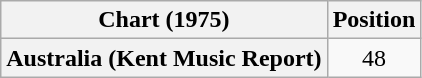<table class="wikitable plainrowheaders" style="text-align:center">
<tr>
<th>Chart (1975)</th>
<th>Position</th>
</tr>
<tr>
<th scope="row">Australia (Kent Music Report)</th>
<td>48</td>
</tr>
</table>
